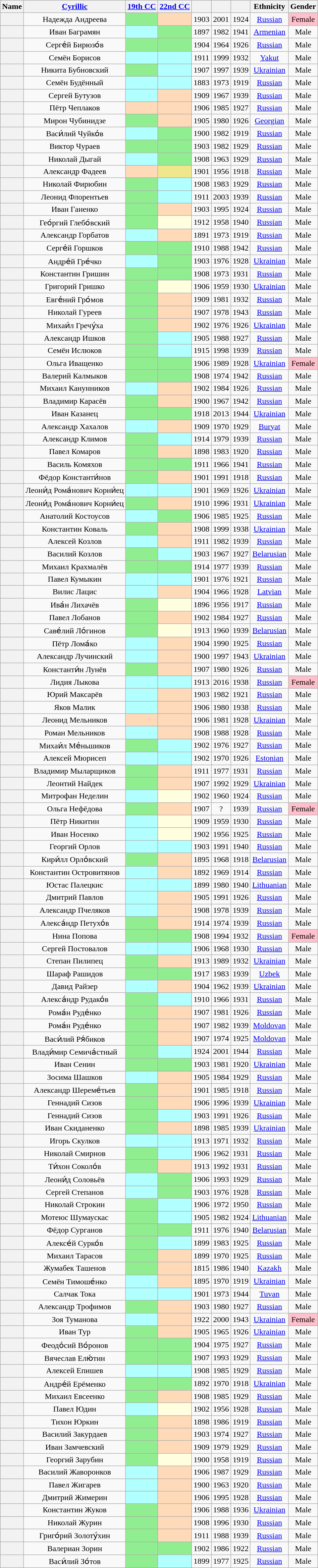<table class="wikitable sortable" style=text-align:center>
<tr>
<th scope="col">Name</th>
<th scope="col" class="unsortable"><a href='#'>Cyrillic</a></th>
<th scope="col"><a href='#'>19th CC</a></th>
<th scope="col"><a href='#'>22nd CC</a></th>
<th scope="col"></th>
<th scope="col"></th>
<th scope="col"></th>
<th scope="col">Ethnicity</th>
<th scope="col">Gender</th>
</tr>
<tr>
<th align="center" scope="row" style="font-weight:normal;"></th>
<td>Надежда  Андреева</td>
<td bgcolor = LightGreen></td>
<td bgcolor = PeachPuff></td>
<td>1903</td>
<td>2001</td>
<td>1924</td>
<td><a href='#'>Russian</a></td>
<td style="background: Pink">Female</td>
</tr>
<tr>
<th align="center" scope="row" style="font-weight:normal;"></th>
<td>Иван Баграмян</td>
<td bgcolor = #B2FFFF></td>
<td bgcolor = LightGreen></td>
<td>1897</td>
<td>1982</td>
<td>1941</td>
<td><a href='#'>Armenian</a></td>
<td>Male</td>
</tr>
<tr>
<th align="center" scope="row" style="font-weight:normal;"></th>
<td>Серге́й Бирюзо́в</td>
<td bgcolor = LightGreen></td>
<td bgcolor = LightGreen></td>
<td>1904</td>
<td>1964</td>
<td>1926</td>
<td><a href='#'>Russian</a></td>
<td>Male</td>
</tr>
<tr>
<th align="center" scope="row" style="font-weight:normal;"></th>
<td>Семён Борисов</td>
<td bgcolor = #B2FFFF></td>
<td bgcolor = #B2FFFF></td>
<td>1911</td>
<td>1999</td>
<td>1932</td>
<td><a href='#'>Yakut</a></td>
<td>Male</td>
</tr>
<tr>
<th align="center" scope="row" style="font-weight:normal;"></th>
<td>Никита Бубновский</td>
<td bgcolor = LightGreen></td>
<td bgcolor = #B2FFFF></td>
<td>1907</td>
<td>1997</td>
<td>1939</td>
<td><a href='#'>Ukrainian</a></td>
<td>Male</td>
</tr>
<tr>
<th align="center" scope="row" style="font-weight:normal;"></th>
<td>Семён Будённый</td>
<td bgcolor = #B2FFFF></td>
<td bgcolor = #B2FFFF></td>
<td>1883</td>
<td>1973</td>
<td>1919</td>
<td><a href='#'>Russian</a></td>
<td>Male</td>
</tr>
<tr>
<th align="center" scope="row" style="font-weight:normal;"></th>
<td>Сергей Бутузов</td>
<td bgcolor = #B2FFFF></td>
<td bgcolor = PeachPuff></td>
<td>1909</td>
<td>1967</td>
<td>1939</td>
<td><a href='#'>Russian</a></td>
<td>Male</td>
</tr>
<tr>
<th align="center" scope="row" style="font-weight:normal;"></th>
<td>Пётр Чеплаков</td>
<td bgcolor = PeachPuff></td>
<td bgcolor = PeachPuff></td>
<td>1906</td>
<td>1985</td>
<td>1927</td>
<td><a href='#'>Russian</a></td>
<td>Male</td>
</tr>
<tr>
<th align="center" scope="row" style="font-weight:normal;"></th>
<td>Мирон Чубинидзе</td>
<td bgcolor = LightGreen></td>
<td bgcolor = PeachPuff></td>
<td>1905</td>
<td>1980</td>
<td>1926</td>
<td><a href='#'>Georgian</a></td>
<td>Male</td>
</tr>
<tr>
<th align="center" scope="row" style="font-weight:normal;"></th>
<td>Васи́лий Чуйко́в</td>
<td bgcolor = #B2FFFF></td>
<td bgcolor = LightGreen></td>
<td>1900</td>
<td>1982</td>
<td>1919</td>
<td><a href='#'>Russian</a></td>
<td>Male</td>
</tr>
<tr>
<th align="center" scope="row" style="font-weight:normal;"></th>
<td>Виктор Чураев</td>
<td bgcolor = LightGreen></td>
<td bgcolor = LightGreen></td>
<td>1903</td>
<td>1982</td>
<td>1929</td>
<td><a href='#'>Russian</a></td>
<td>Male</td>
</tr>
<tr>
<th align="center" scope="row" style="font-weight:normal;"></th>
<td>Николай Дыгай</td>
<td bgcolor = #B2FFFF></td>
<td bgcolor = LightGreen></td>
<td>1908</td>
<td>1963</td>
<td>1929</td>
<td><a href='#'>Russian</a></td>
<td>Male</td>
</tr>
<tr>
<th align="center" scope="row" style="font-weight:normal;"></th>
<td>Александр Фадеев</td>
<td bgcolor = PeachPuff></td>
<td bgcolor = Khaki></td>
<td>1901</td>
<td>1956</td>
<td>1918</td>
<td><a href='#'>Russian</a></td>
<td>Male</td>
</tr>
<tr>
<th align="center" scope="row" style="font-weight:normal;"></th>
<td>Николай Фирюбин</td>
<td bgcolor = LightGreen></td>
<td bgcolor = #B2FFFF></td>
<td>1908</td>
<td>1983</td>
<td>1929</td>
<td><a href='#'>Russian</a></td>
<td>Male</td>
</tr>
<tr>
<th align="center" scope="row" style="font-weight:normal;"></th>
<td>Леонид Флорентьев</td>
<td bgcolor = LightGreen></td>
<td bgcolor = #B2FFFF></td>
<td>1911</td>
<td>2003</td>
<td>1939</td>
<td><a href='#'>Russian</a></td>
<td>Male</td>
</tr>
<tr>
<th align="center" scope="row" style="font-weight:normal;"></th>
<td>Иван Ганенко</td>
<td bgcolor = LightGreen></td>
<td bgcolor = PeachPuff></td>
<td>1903</td>
<td>1995</td>
<td>1924</td>
<td><a href='#'>Russian</a></td>
<td>Male</td>
</tr>
<tr>
<th align="center" scope="row" style="font-weight:normal;"></th>
<td>Гео́ргий Глебо́вский</td>
<td bgcolor = LightGreen></td>
<td bgcolor = LightYellow></td>
<td>1912</td>
<td>1958</td>
<td>1940</td>
<td><a href='#'>Russian</a></td>
<td>Male</td>
</tr>
<tr>
<th align="center" scope="row" style="font-weight:normal;"></th>
<td>Александр Горбатов</td>
<td bgcolor = #B2FFFF></td>
<td bgcolor = PeachPuff></td>
<td>1891</td>
<td>1973</td>
<td>1919</td>
<td><a href='#'>Russian</a></td>
<td>Male</td>
</tr>
<tr>
<th align="center" scope="row" style="font-weight:normal;"></th>
<td>Серге́й Горшков</td>
<td bgcolor = LightGreen></td>
<td bgcolor = LightGreen></td>
<td>1910</td>
<td>1988</td>
<td>1942</td>
<td><a href='#'>Russian</a></td>
<td>Male</td>
</tr>
<tr>
<th align="center" scope="row" style="font-weight:normal;"></th>
<td>Андре́й Гре́чко</td>
<td bgcolor = #B2FFFF></td>
<td bgcolor = LightGreen></td>
<td>1903</td>
<td>1976</td>
<td>1928</td>
<td><a href='#'>Ukrainian</a></td>
<td>Male</td>
</tr>
<tr>
<th align="center" scope="row" style="font-weight:normal;"></th>
<td>Константин Гришин</td>
<td bgcolor = LightGreen></td>
<td bgcolor = LightGreen></td>
<td>1908</td>
<td>1973</td>
<td>1931</td>
<td><a href='#'>Russian</a></td>
<td>Male</td>
</tr>
<tr>
<th align="center" scope="row" style="font-weight:normal;"></th>
<td>Григорий Гришко</td>
<td bgcolor = LightGreen></td>
<td bgcolor = LightYellow></td>
<td>1906</td>
<td>1959</td>
<td>1930</td>
<td><a href='#'>Ukrainian</a></td>
<td>Male</td>
</tr>
<tr>
<th align="center" scope="row" style="font-weight:normal;"></th>
<td>Евге́ний Гро́мов</td>
<td bgcolor = LightGreen></td>
<td bgcolor = PeachPuff></td>
<td>1909</td>
<td>1981</td>
<td>1932</td>
<td><a href='#'>Russian</a></td>
<td>Male</td>
</tr>
<tr>
<th align="center" scope="row" style="font-weight:normal;"></th>
<td>Николай Гуреев</td>
<td bgcolor = LightGreen></td>
<td bgcolor = PeachPuff></td>
<td>1907</td>
<td>1978</td>
<td>1943</td>
<td><a href='#'>Russian</a></td>
<td>Male</td>
</tr>
<tr>
<th align="center" scope="row" style="font-weight:normal;"></th>
<td>Михаи́л Гречу́ха</td>
<td bgcolor = LightGreen></td>
<td bgcolor = PeachPuff></td>
<td>1902</td>
<td>1976</td>
<td>1926</td>
<td><a href='#'>Ukrainian</a></td>
<td>Male</td>
</tr>
<tr>
<th align="center" scope="row" style="font-weight:normal;"></th>
<td>Александр Ишков</td>
<td bgcolor = LightGreen></td>
<td bgcolor = #B2FFFF></td>
<td>1905</td>
<td>1988</td>
<td>1927</td>
<td><a href='#'>Russian</a></td>
<td>Male</td>
</tr>
<tr>
<th align="center" scope="row" style="font-weight:normal;"></th>
<td>Семён Ислюков</td>
<td bgcolor = LightGreen></td>
<td bgcolor = #B2FFFF></td>
<td>1915</td>
<td>1998</td>
<td>1939</td>
<td><a href='#'>Russian</a></td>
<td>Male</td>
</tr>
<tr>
<th align="center" scope="row" style="font-weight:normal;"></th>
<td>Ольга Иващенко</td>
<td bgcolor = LightGreen></td>
<td bgcolor = LightGreen></td>
<td>1906</td>
<td>1989</td>
<td>1928</td>
<td><a href='#'>Ukrainian</a></td>
<td style="background: Pink">Female</td>
</tr>
<tr>
<th align="center" scope="row" style="font-weight:normal;"></th>
<td>Валерий Калмыков</td>
<td bgcolor = LightGreen></td>
<td bgcolor = LightGreen></td>
<td>1908</td>
<td>1974</td>
<td>1942</td>
<td><a href='#'>Russian</a></td>
<td>Male</td>
</tr>
<tr>
<th align="center" scope="row" style="font-weight:normal;"></th>
<td>Михаил Канунников</td>
<td bgcolor = #B2FFFF></td>
<td bgcolor = PeachPuff></td>
<td>1902</td>
<td>1984</td>
<td>1926</td>
<td><a href='#'>Russian</a></td>
<td>Male</td>
</tr>
<tr>
<th align="center" scope="row" style="font-weight:normal;"></th>
<td>Владимир Карасёв</td>
<td bgcolor = LightGreen></td>
<td bgcolor = PeachPuff></td>
<td>1900</td>
<td>1967</td>
<td>1942</td>
<td><a href='#'>Russian</a></td>
<td>Male</td>
</tr>
<tr>
<th align="center" scope="row" style="font-weight:normal;"></th>
<td>Иван Казанец</td>
<td bgcolor = LightGreen></td>
<td bgcolor = LightGreen></td>
<td>1918</td>
<td>2013</td>
<td>1944</td>
<td><a href='#'>Ukrainian</a></td>
<td>Male</td>
</tr>
<tr>
<th align="center" scope="row" style="font-weight:normal;"></th>
<td>Александр Хахалов</td>
<td bgcolor = #B2FFFF></td>
<td bgcolor = PeachPuff></td>
<td>1909</td>
<td>1970</td>
<td>1929</td>
<td><a href='#'>Buryat</a></td>
<td>Male</td>
</tr>
<tr>
<th align="center" scope="row" style="font-weight:normal;"></th>
<td>Александр Климов</td>
<td bgcolor = LightGreen></td>
<td bgcolor = #B2FFFF></td>
<td>1914</td>
<td>1979</td>
<td>1939</td>
<td><a href='#'>Russian</a></td>
<td>Male</td>
</tr>
<tr>
<th align="center" scope="row" style="font-weight:normal;"></th>
<td>Павел Комаров</td>
<td bgcolor = LightGreen></td>
<td bgcolor = PeachPuff></td>
<td>1898</td>
<td>1983</td>
<td>1920</td>
<td><a href='#'>Russian</a></td>
<td>Male</td>
</tr>
<tr>
<th align="center" scope="row" style="font-weight:normal;"></th>
<td>Василь Комяхов</td>
<td bgcolor = LightGreen></td>
<td bgcolor = LightGreen></td>
<td>1911</td>
<td>1966</td>
<td>1941</td>
<td><a href='#'>Russian</a></td>
<td>Male</td>
</tr>
<tr>
<th align="center" scope="row" style="font-weight:normal;"></th>
<td>Фёдор Константи́нов</td>
<td bgcolor = LightGreen></td>
<td bgcolor = PeachPuff></td>
<td>1901</td>
<td>1991</td>
<td>1918</td>
<td><a href='#'>Russian</a></td>
<td>Male</td>
</tr>
<tr>
<th align="center" scope="row" style="font-weight:normal;"></th>
<td>Леони́д Рома́нович Корни́ец</td>
<td bgcolor = #B2FFFF></td>
<td bgcolor = #B2FFFF></td>
<td>1901</td>
<td>1969</td>
<td>1926</td>
<td><a href='#'>Ukrainian</a></td>
<td>Male</td>
</tr>
<tr>
<th align="center" scope="row" style="font-weight:normal;"></th>
<td>Леони́д Рома́нович Корни́ец</td>
<td bgcolor = LightGreen></td>
<td bgcolor = PeachPuff></td>
<td>1910</td>
<td>1996</td>
<td>1931</td>
<td><a href='#'>Ukrainian</a></td>
<td>Male</td>
</tr>
<tr>
<th align="center" scope="row" style="font-weight:normal;"></th>
<td>Анатолий Костоусов</td>
<td bgcolor = #B2FFFF></td>
<td bgcolor = LightGreen></td>
<td>1906</td>
<td>1985</td>
<td>1925</td>
<td><a href='#'>Russian</a></td>
<td>Male</td>
</tr>
<tr>
<th align="center" scope="row" style="font-weight:normal;"></th>
<td>Константин Коваль</td>
<td bgcolor = LightGreen></td>
<td bgcolor = PeachPuff></td>
<td>1908</td>
<td>1999</td>
<td>1938</td>
<td><a href='#'>Ukrainian</a></td>
<td>Male</td>
</tr>
<tr>
<th align="center" scope="row" style="font-weight:normal;"></th>
<td>Алексей Козлов</td>
<td bgcolor = #B2FFFF></td>
<td bgcolor = PeachPuff></td>
<td>1911</td>
<td>1982</td>
<td>1939</td>
<td><a href='#'>Russian</a></td>
<td>Male</td>
</tr>
<tr>
<th align="center" scope="row" style="font-weight:normal;"></th>
<td>Василий Козлов</td>
<td bgcolor = LightGreen></td>
<td bgcolor = #B2FFFF></td>
<td>1903</td>
<td>1967</td>
<td>1927</td>
<td><a href='#'>Belarusian</a></td>
<td>Male</td>
</tr>
<tr>
<th align="center" scope="row" style="font-weight:normal;"></th>
<td>Михаил Крахмалёв</td>
<td bgcolor = LightGreen></td>
<td bgcolor = LightGreen></td>
<td>1914</td>
<td>1977</td>
<td>1939</td>
<td><a href='#'>Russian</a></td>
<td>Male</td>
</tr>
<tr>
<th align="center" scope="row" style="font-weight:normal;"></th>
<td>Павел Кумыкин</td>
<td bgcolor = #B2FFFF></td>
<td bgcolor = #B2FFFF></td>
<td>1901</td>
<td>1976</td>
<td>1921</td>
<td><a href='#'>Russian</a></td>
<td>Male</td>
</tr>
<tr>
<th align="center" scope="row" style="font-weight:normal;"></th>
<td>Вилис Лацис</td>
<td bgcolor = #B2FFFF></td>
<td bgcolor = PeachPuff></td>
<td>1904</td>
<td>1966</td>
<td>1928</td>
<td><a href='#'>Latvian</a></td>
<td>Male</td>
</tr>
<tr>
<th align="center" scope="row" style="font-weight:normal;"></th>
<td>Ива́н Лихачёв</td>
<td bgcolor = LightGreen></td>
<td bgcolor = LightYellow></td>
<td>1896</td>
<td>1956</td>
<td>1917</td>
<td><a href='#'>Russian</a></td>
<td>Male</td>
</tr>
<tr>
<th align="center" scope="row" style="font-weight:normal;"></th>
<td>Павел Лобанов</td>
<td bgcolor = LightGreen></td>
<td bgcolor = PeachPuff></td>
<td>1902</td>
<td>1984</td>
<td>1927</td>
<td><a href='#'>Russian</a></td>
<td>Male</td>
</tr>
<tr>
<th align="center" scope="row" style="font-weight:normal;"></th>
<td>Саве́лий Ло́гинов</td>
<td bgcolor = LightGreen></td>
<td bgcolor = LightYellow></td>
<td>1913</td>
<td>1960</td>
<td>1939</td>
<td><a href='#'>Belarusian</a></td>
<td>Male</td>
</tr>
<tr>
<th align="center" scope="row" style="font-weight:normal;"></th>
<td>Пётр Лома́ко</td>
<td bgcolor = #B2FFFF></td>
<td bgcolor = PeachPuff></td>
<td>1904</td>
<td>1990</td>
<td>1925</td>
<td><a href='#'>Russian</a></td>
<td>Male</td>
</tr>
<tr>
<th align="center" scope="row" style="font-weight:normal;"></th>
<td>Александр Лучинский</td>
<td bgcolor = #B2FFFF></td>
<td bgcolor = PeachPuff></td>
<td>1900</td>
<td>1997</td>
<td>1943</td>
<td><a href='#'>Ukrainian</a></td>
<td>Male</td>
</tr>
<tr>
<th align="center" scope="row" style="font-weight:normal;"></th>
<td>Константи́н Лунёв</td>
<td bgcolor = LightGreen></td>
<td bgcolor = PeachPuff></td>
<td>1907</td>
<td>1980</td>
<td>1926</td>
<td><a href='#'>Russian</a></td>
<td>Male</td>
</tr>
<tr>
<th align="center" scope="row" style="font-weight:normal;"></th>
<td>Лидия Лыкова</td>
<td bgcolor = #B2FFFF></td>
<td bgcolor = #B2FFFF></td>
<td>1913</td>
<td>2016</td>
<td>1938</td>
<td><a href='#'>Russian</a></td>
<td style="background: Pink">Female</td>
</tr>
<tr>
<th align="center" scope="row" style="font-weight:normal;"></th>
<td>Юрий Максарёв</td>
<td bgcolor = #B2FFFF></td>
<td bgcolor = PeachPuff></td>
<td>1903</td>
<td>1982</td>
<td>1921</td>
<td><a href='#'>Russian</a></td>
<td>Male</td>
</tr>
<tr>
<th align="center" scope="row" style="font-weight:normal;"></th>
<td>Яков Малик</td>
<td bgcolor = #B2FFFF></td>
<td bgcolor = PeachPuff></td>
<td>1906</td>
<td>1980</td>
<td>1938</td>
<td><a href='#'>Russian</a></td>
<td>Male</td>
</tr>
<tr>
<th align="center" scope="row" style="font-weight:normal;"></th>
<td>Леонид Мельников</td>
<td bgcolor = PeachPuff></td>
<td bgcolor = PeachPuff></td>
<td>1906</td>
<td>1981</td>
<td>1928</td>
<td><a href='#'>Ukrainian</a></td>
<td>Male</td>
</tr>
<tr>
<th align="center" scope="row" style="font-weight:normal;"></th>
<td>Роман Мельников</td>
<td bgcolor = #B2FFFF></td>
<td bgcolor = PeachPuff></td>
<td>1908</td>
<td>1988</td>
<td>1928</td>
<td><a href='#'>Russian</a></td>
<td>Male</td>
</tr>
<tr>
<th align="center" scope="row" style="font-weight:normal;"></th>
<td>Михаи́л Ме́ньшиков</td>
<td bgcolor = LightGreen></td>
<td bgcolor = #B2FFFF></td>
<td>1902</td>
<td>1976</td>
<td>1927</td>
<td><a href='#'>Russian</a></td>
<td>Male</td>
</tr>
<tr>
<th align="center" scope="row" style="font-weight:normal;"></th>
<td>Алексей Мюрисеп</td>
<td bgcolor = #B2FFFF></td>
<td bgcolor = #B2FFFF></td>
<td>1902</td>
<td>1970</td>
<td>1926</td>
<td><a href='#'>Estonian</a></td>
<td>Male</td>
</tr>
<tr>
<th align="center" scope="row" style="font-weight:normal;"></th>
<td>Владимир Мыларщиков</td>
<td bgcolor = LightGreen></td>
<td bgcolor = PeachPuff></td>
<td>1911</td>
<td>1977</td>
<td>1931</td>
<td><a href='#'>Russian</a></td>
<td>Male</td>
</tr>
<tr>
<th align="center" scope="row" style="font-weight:normal;"></th>
<td>Леонтий Найдек</td>
<td bgcolor = LightGreen></td>
<td bgcolor = PeachPuff></td>
<td>1907</td>
<td>1992</td>
<td>1929</td>
<td><a href='#'>Ukrainian</a></td>
<td>Male</td>
</tr>
<tr>
<th align="center" scope="row" style="font-weight:normal;"></th>
<td>Митрофан Неделин</td>
<td bgcolor = #B2FFFF></td>
<td bgcolor = LightYellow></td>
<td>1902</td>
<td>1960</td>
<td>1924</td>
<td><a href='#'>Russian</a></td>
<td>Male</td>
</tr>
<tr>
<th align="center" scope="row" style="font-weight:normal;"></th>
<td>Ольга Нефёдова</td>
<td bgcolor = LightGreen></td>
<td bgcolor = PeachPuff></td>
<td>1907</td>
<td>?</td>
<td>1939</td>
<td><a href='#'>Russian</a></td>
<td style="background: Pink">Female</td>
</tr>
<tr>
<th align="center" scope="row" style="font-weight:normal;"></th>
<td>Пётр Никитин</td>
<td bgcolor = #B2FFFF></td>
<td bgcolor = LightYellow></td>
<td>1909</td>
<td>1959</td>
<td>1930</td>
<td><a href='#'>Russian</a></td>
<td>Male</td>
</tr>
<tr>
<th align="center" scope="row" style="font-weight:normal;"></th>
<td>Иван Носенко</td>
<td bgcolor = #B2FFFF></td>
<td bgcolor = LightYellow></td>
<td>1902</td>
<td>1956</td>
<td>1925</td>
<td><a href='#'>Russian</a></td>
<td>Male</td>
</tr>
<tr>
<th align="center" scope="row" style="font-weight:normal;"></th>
<td>Георгий Орлов</td>
<td bgcolor = #B2FFFF></td>
<td bgcolor = #B2FFFF></td>
<td>1903</td>
<td>1991</td>
<td>1940</td>
<td><a href='#'>Russian</a></td>
<td>Male</td>
</tr>
<tr>
<th align="center" scope="row" style="font-weight:normal;"></th>
<td>Кири́лл Орло́вский</td>
<td bgcolor = LightGreen></td>
<td bgcolor = PeachPuff></td>
<td>1895</td>
<td>1968</td>
<td>1918</td>
<td><a href='#'>Belarusian</a></td>
<td>Male</td>
</tr>
<tr>
<th align="center" scope="row" style="font-weight:normal;"></th>
<td>Константин Островитянов</td>
<td bgcolor = #B2FFFF></td>
<td bgcolor = PeachPuff></td>
<td>1892</td>
<td>1969</td>
<td>1914</td>
<td><a href='#'>Russian</a></td>
<td>Male</td>
</tr>
<tr>
<th align="center" scope="row" style="font-weight:normal;"></th>
<td>Юстас Палецкис</td>
<td bgcolor = #B2FFFF></td>
<td bgcolor = #B2FFFF></td>
<td>1899</td>
<td>1980</td>
<td>1940</td>
<td><a href='#'>Lithuanian</a></td>
<td>Male</td>
</tr>
<tr>
<th align="center" scope="row" style="font-weight:normal;"></th>
<td>Дмитрий Павлов</td>
<td bgcolor = #B2FFFF></td>
<td bgcolor = PeachPuff></td>
<td>1905</td>
<td>1991</td>
<td>1926</td>
<td><a href='#'>Russian</a></td>
<td>Male</td>
</tr>
<tr>
<th align="center" scope="row" style="font-weight:normal;"></th>
<td>Александр Пчеляков</td>
<td bgcolor = #B2FFFF></td>
<td bgcolor = PeachPuff></td>
<td>1908</td>
<td>1978</td>
<td>1939</td>
<td><a href='#'>Russian</a></td>
<td>Male</td>
</tr>
<tr>
<th align="center" scope="row" style="font-weight:normal;"></th>
<td>Алекса́ндр Петухо́в</td>
<td bgcolor = LightGreen></td>
<td bgcolor = PeachPuff></td>
<td>1914</td>
<td>1974</td>
<td>1939</td>
<td><a href='#'>Russian</a></td>
<td>Male</td>
</tr>
<tr>
<th align="center" scope="row" style="font-weight:normal;"></th>
<td>Нина Попова</td>
<td bgcolor = LightGreen></td>
<td bgcolor = LightGreen></td>
<td>1908</td>
<td>1994</td>
<td>1932</td>
<td><a href='#'>Russian</a></td>
<td style="background: Pink">Female</td>
</tr>
<tr>
<th align="center" scope="row" style="font-weight:normal;"></th>
<td>Сергей Постовалов</td>
<td bgcolor = #B2FFFF></td>
<td bgcolor = #B2FFFF></td>
<td>1906</td>
<td>1968</td>
<td>1930</td>
<td><a href='#'>Russian</a></td>
<td>Male</td>
</tr>
<tr>
<th align="center" scope="row" style="font-weight:normal;"></th>
<td>Степан Пилипец</td>
<td bgcolor = LightGreen></td>
<td bgcolor = PeachPuff></td>
<td>1913</td>
<td>1989</td>
<td>1932</td>
<td><a href='#'>Ukrainian</a></td>
<td>Male</td>
</tr>
<tr>
<th align="center" scope="row" style="font-weight:normal;"></th>
<td>Шараф Рашидов</td>
<td bgcolor = LightGreen></td>
<td bgcolor = LightGreen></td>
<td>1917</td>
<td>1983</td>
<td>1939</td>
<td><a href='#'>Uzbek</a></td>
<td>Male</td>
</tr>
<tr>
<th align="center" scope="row" style="font-weight:normal;"></th>
<td>Давид Райзер</td>
<td bgcolor = #B2FFFF></td>
<td bgcolor = PeachPuff></td>
<td>1904</td>
<td>1962</td>
<td>1939</td>
<td><a href='#'>Ukrainian</a></td>
<td>Male</td>
</tr>
<tr>
<th align="center" scope="row" style="font-weight:normal;"></th>
<td>Алекса́ндр Рудако́в</td>
<td bgcolor = LightGreen></td>
<td bgcolor = #B2FFFF></td>
<td>1910</td>
<td>1966</td>
<td>1931</td>
<td><a href='#'>Russian</a></td>
<td>Male</td>
</tr>
<tr>
<th align="center" scope="row" style="font-weight:normal;"></th>
<td>Рома́н Руде́нко</td>
<td bgcolor = LightGreen></td>
<td bgcolor = PeachPuff></td>
<td>1907</td>
<td>1981</td>
<td>1926</td>
<td><a href='#'>Russian</a></td>
<td>Male</td>
</tr>
<tr>
<th align="center" scope="row" style="font-weight:normal;"></th>
<td>Рома́н Руде́нко</td>
<td bgcolor = LightGreen></td>
<td bgcolor = PeachPuff></td>
<td>1907</td>
<td>1982</td>
<td>1939</td>
<td><a href='#'>Moldovan</a></td>
<td>Male</td>
</tr>
<tr>
<th align="center" scope="row" style="font-weight:normal;"></th>
<td>Васи́лий Ря́биков</td>
<td bgcolor = LightGreen></td>
<td bgcolor = PeachPuff></td>
<td>1907</td>
<td>1974</td>
<td>1925</td>
<td><a href='#'>Moldovan</a></td>
<td>Male</td>
</tr>
<tr>
<th align="center" scope="row" style="font-weight:normal;"></th>
<td>Влади́мир Семича́стный</td>
<td bgcolor = LightGreen></td>
<td bgcolor = #B2FFFF></td>
<td>1924</td>
<td>2001</td>
<td>1944</td>
<td><a href='#'>Russian</a></td>
<td>Male</td>
</tr>
<tr>
<th align="center" scope="row" style="font-weight:normal;"></th>
<td>Иван Сенин</td>
<td bgcolor = LightGreen></td>
<td bgcolor = LightGreen></td>
<td>1903</td>
<td>1981</td>
<td>1920</td>
<td><a href='#'>Ukrainian</a></td>
<td>Male</td>
</tr>
<tr>
</tr>
<tr>
<th align="center" scope="row" style="font-weight:normal;"></th>
<td>Зосима Шашков</td>
<td bgcolor = #B2FFFF></td>
<td bgcolor = PeachPuff></td>
<td>1905</td>
<td>1984</td>
<td>1929</td>
<td><a href='#'>Russian</a></td>
<td>Male</td>
</tr>
<tr>
<th align="center" scope="row" style="font-weight:normal;"></th>
<td>Александр Шереме́тьев</td>
<td bgcolor = LightGreen></td>
<td bgcolor = PeachPuff></td>
<td>1901</td>
<td>1985</td>
<td>1918</td>
<td><a href='#'>Russian</a></td>
<td>Male</td>
</tr>
<tr>
<th align="center" scope="row" style="font-weight:normal;"></th>
<td>Геннадий Сизов</td>
<td bgcolor = LightGreen></td>
<td bgcolor = PeachPuff></td>
<td>1906</td>
<td>1996</td>
<td>1939</td>
<td><a href='#'>Ukrainian</a></td>
<td>Male</td>
</tr>
<tr>
<th align="center" scope="row" style="font-weight:normal;"></th>
<td>Геннадий Сизов</td>
<td bgcolor = LightGreen></td>
<td bgcolor = #B2FFFF></td>
<td>1903</td>
<td>1991</td>
<td>1926</td>
<td><a href='#'>Russian</a></td>
<td>Male</td>
</tr>
<tr>
<th align="center" scope="row" style="font-weight:normal;"></th>
<td>Иван Скиданенко</td>
<td bgcolor = LightGreen></td>
<td bgcolor = PeachPuff></td>
<td>1898</td>
<td>1985</td>
<td>1939</td>
<td><a href='#'>Ukrainian</a></td>
<td>Male</td>
</tr>
<tr>
<th align="center" scope="row" style="font-weight:normal;"></th>
<td>Игорь Скулков</td>
<td bgcolor = #B2FFFF></td>
<td bgcolor = #B2FFFF></td>
<td>1913</td>
<td>1971</td>
<td>1932</td>
<td><a href='#'>Russian</a></td>
<td>Male</td>
</tr>
<tr>
<th align="center" scope="row" style="font-weight:normal;"></th>
<td>Николай Смирнов</td>
<td bgcolor = LightGreen></td>
<td bgcolor = #B2FFFF></td>
<td>1906</td>
<td>1962</td>
<td>1931</td>
<td><a href='#'>Russian</a></td>
<td>Male</td>
</tr>
<tr>
<th align="center" scope="row" style="font-weight:normal;"></th>
<td>Ти́хон Соколо́в</td>
<td bgcolor = LightGreen></td>
<td bgcolor = PeachPuff></td>
<td>1913</td>
<td>1992</td>
<td>1931</td>
<td><a href='#'>Russian</a></td>
<td>Male</td>
</tr>
<tr>
<th align="center" scope="row" style="font-weight:normal;"></th>
<td>Леони́д Соловьёв</td>
<td bgcolor = #B2FFFF></td>
<td bgcolor = LightGreen></td>
<td>1906</td>
<td>1993</td>
<td>1929</td>
<td><a href='#'>Russian</a></td>
<td>Male</td>
</tr>
<tr>
<th align="center" scope="row" style="font-weight:normal;"></th>
<td>Сергей Степанов</td>
<td bgcolor = #B2FFFF></td>
<td bgcolor = LightGreen></td>
<td>1903</td>
<td>1976</td>
<td>1928</td>
<td><a href='#'>Russian</a></td>
<td>Male</td>
</tr>
<tr>
<th align="center" scope="row" style="font-weight:normal;"></th>
<td>Николай Строкин</td>
<td bgcolor = LightGreen></td>
<td bgcolor = #B2FFFF></td>
<td>1906</td>
<td>1972</td>
<td>1950</td>
<td><a href='#'>Russian</a></td>
<td>Male</td>
</tr>
<tr>
<th align="center" scope="row" style="font-weight:normal;"></th>
<td>Мотеюс Шумаускас</td>
<td bgcolor = LightGreen></td>
<td bgcolor = #B2FFFF></td>
<td>1905</td>
<td>1982</td>
<td>1924</td>
<td><a href='#'>Lithuanian</a></td>
<td>Male</td>
</tr>
<tr>
<th align="center" scope="row" style="font-weight:normal;"></th>
<td>Фёдор Сурганов</td>
<td bgcolor = LightGreen></td>
<td bgcolor = LightGreen></td>
<td>1911</td>
<td>1976</td>
<td>1940</td>
<td><a href='#'>Belarusian</a></td>
<td>Male</td>
</tr>
<tr>
<th align="center" scope="row" style="font-weight:normal;"></th>
<td>Алексе́й Сурко́в</td>
<td bgcolor = LightGreen></td>
<td bgcolor = #B2FFFF></td>
<td>1899</td>
<td>1983</td>
<td>1925</td>
<td><a href='#'>Russian</a></td>
<td>Male</td>
</tr>
<tr>
<th align="center" scope="row" style="font-weight:normal;"></th>
<td>Михаил Тарасов</td>
<td bgcolor = LightGreen></td>
<td bgcolor = PeachPuff></td>
<td>1899</td>
<td>1970</td>
<td>1925</td>
<td><a href='#'>Russian</a></td>
<td>Male</td>
</tr>
<tr>
<th align="center" scope="row" style="font-weight:normal;"></th>
<td>Жумабек Ташенов</td>
<td bgcolor = LightGreen></td>
<td bgcolor = PeachPuff></td>
<td>1815</td>
<td>1986</td>
<td>1940</td>
<td><a href='#'>Kazakh</a></td>
<td>Male</td>
</tr>
<tr>
<th align="center" scope="row" style="font-weight:normal;"></th>
<td>Семён Тимоше́нко</td>
<td bgcolor = #B2FFFF></td>
<td bgcolor = PeachPuff></td>
<td>1895</td>
<td>1970</td>
<td>1919</td>
<td><a href='#'>Ukrainian</a></td>
<td>Male</td>
</tr>
<tr>
<th align="center" scope="row" style="font-weight:normal;"></th>
<td>Салчак Тока</td>
<td bgcolor = #B2FFFF></td>
<td bgcolor = #B2FFFF></td>
<td>1901</td>
<td>1973</td>
<td>1944</td>
<td><a href='#'>Tuvan</a></td>
<td>Male</td>
</tr>
<tr>
<th align="center" scope="row" style="font-weight:normal;"></th>
<td>Александр Трофимов</td>
<td bgcolor = LightGreen></td>
<td bgcolor = PeachPuff></td>
<td>1903</td>
<td>1980</td>
<td>1927</td>
<td><a href='#'>Russian</a></td>
<td>Male</td>
</tr>
<tr>
<th align="center" scope="row" style="font-weight:normal;"></th>
<td>Зоя Туманова</td>
<td bgcolor = #B2FFFF></td>
<td bgcolor = PeachPuff></td>
<td>1922</td>
<td>2000</td>
<td>1943</td>
<td><a href='#'>Ukrainian</a></td>
<td style="background: Pink">Female</td>
</tr>
<tr>
<th align="center" scope="row" style="font-weight:normal;"></th>
<td>Иван Тур</td>
<td bgcolor = LightGreen></td>
<td bgcolor = PeachPuff></td>
<td>1905</td>
<td>1965</td>
<td>1926</td>
<td><a href='#'>Ukrainian</a></td>
<td>Male</td>
</tr>
<tr>
<th align="center" scope="row" style="font-weight:normal;"></th>
<td>Феодо́сий Во́ронов</td>
<td bgcolor = LightGreen></td>
<td bgcolor = LightGreen></td>
<td>1904</td>
<td>1975</td>
<td>1927</td>
<td><a href='#'>Russian</a></td>
<td>Male</td>
</tr>
<tr>
<th align="center" scope="row" style="font-weight:normal;"></th>
<td>Вячеслав Елю́тин</td>
<td bgcolor = LightGreen></td>
<td bgcolor = LightGreen></td>
<td>1907</td>
<td>1993</td>
<td>1929</td>
<td><a href='#'>Russian</a></td>
<td>Male</td>
</tr>
<tr>
<th align="center" scope="row" style="font-weight:normal;"></th>
<td>Алексей Епишев</td>
<td bgcolor = #B2FFFF></td>
<td bgcolor = #B2FFFF></td>
<td>1908</td>
<td>1985</td>
<td>1929</td>
<td><a href='#'>Russian</a></td>
<td>Male</td>
</tr>
<tr>
<th align="center" scope="row" style="font-weight:normal;"></th>
<td>Андре́й Ерёменко</td>
<td bgcolor = LightGreen></td>
<td bgcolor = LightGreen></td>
<td>1892</td>
<td>1970</td>
<td>1918</td>
<td><a href='#'>Ukrainian</a></td>
<td>Male</td>
</tr>
<tr>
<th align="center" scope="row" style="font-weight:normal;"></th>
<td>Михаил Евсеенко</td>
<td bgcolor = LightGreen></td>
<td bgcolor = PeachPuff></td>
<td>1908</td>
<td>1985</td>
<td>1929</td>
<td><a href='#'>Russian</a></td>
<td>Male</td>
</tr>
<tr>
<th align="center" scope="row" style="font-weight:normal;"></th>
<td>Павел Юдин</td>
<td bgcolor = #B2FFFF></td>
<td bgcolor = LightYellow></td>
<td>1902</td>
<td>1956</td>
<td>1928</td>
<td><a href='#'>Russian</a></td>
<td>Male</td>
</tr>
<tr>
<th align="center" scope="row" style="font-weight:normal;"></th>
<td>Тихон Юркин</td>
<td bgcolor = LightGreen></td>
<td bgcolor = PeachPuff></td>
<td>1898</td>
<td>1986</td>
<td>1919</td>
<td><a href='#'>Russian</a></td>
<td>Male</td>
</tr>
<tr>
<th align="center" scope="row" style="font-weight:normal;"></th>
<td>Василий Закурдаев</td>
<td bgcolor = LightGreen></td>
<td bgcolor = PeachPuff></td>
<td>1903</td>
<td>1974</td>
<td>1927</td>
<td><a href='#'>Russian</a></td>
<td>Male</td>
</tr>
<tr>
<th align="center" scope="row" style="font-weight:normal;"></th>
<td>Иван Замчевский</td>
<td bgcolor = LightGreen></td>
<td bgcolor = PeachPuff></td>
<td>1909</td>
<td>1979</td>
<td>1929</td>
<td><a href='#'>Russian</a></td>
<td>Male</td>
</tr>
<tr>
<th align="center" scope="row" style="font-weight:normal;"></th>
<td>Георгий Зарубин</td>
<td bgcolor = LightGreen></td>
<td bgcolor = LightYellow></td>
<td>1900</td>
<td>1958</td>
<td>1919</td>
<td><a href='#'>Russian</a></td>
<td>Male</td>
</tr>
<tr>
<th align="center" scope="row" style="font-weight:normal;"></th>
<td>Василий Жаворонков</td>
<td bgcolor = #B2FFFF></td>
<td bgcolor = PeachPuff></td>
<td>1906</td>
<td>1987</td>
<td>1929</td>
<td><a href='#'>Russian</a></td>
<td>Male</td>
</tr>
<tr>
<th align="center" scope="row" style="font-weight:normal;"></th>
<td>Павел Жигарев</td>
<td bgcolor = #B2FFFF></td>
<td bgcolor = PeachPuff></td>
<td>1900</td>
<td>1963</td>
<td>1920</td>
<td><a href='#'>Russian</a></td>
<td>Male</td>
</tr>
<tr>
<th align="center" scope="row" style="font-weight:normal;"></th>
<td>Дмитрий Жимерин</td>
<td bgcolor = #B2FFFF></td>
<td bgcolor = PeachPuff></td>
<td>1906</td>
<td>1995</td>
<td>1928</td>
<td><a href='#'>Russian</a></td>
<td>Male</td>
</tr>
<tr>
<th align="center" scope="row" style="font-weight:normal;"></th>
<td>Константин Жуков</td>
<td bgcolor = LightGreen></td>
<td bgcolor = PeachPuff></td>
<td>1906</td>
<td>1988</td>
<td>1936</td>
<td><a href='#'>Ukrainian</a></td>
<td>Male</td>
</tr>
<tr>
<th align="center" scope="row" style="font-weight:normal;"></th>
<td>Николай Журин</td>
<td bgcolor = LightGreen></td>
<td bgcolor = PeachPuff></td>
<td>1908</td>
<td>1996</td>
<td>1930</td>
<td><a href='#'>Russian</a></td>
<td>Male</td>
</tr>
<tr>
<th align="center" scope="row" style="font-weight:normal;"></th>
<td>Григо́рий Золоту́хин</td>
<td bgcolor = LightGreen></td>
<td bgcolor = PeachPuff></td>
<td>1911</td>
<td>1988</td>
<td>1939</td>
<td><a href='#'>Russian</a></td>
<td>Male</td>
</tr>
<tr>
<th align="center" scope="row" style="font-weight:normal;"></th>
<td>Валериан Зорин</td>
<td bgcolor = LightGreen></td>
<td bgcolor = LightGreen></td>
<td>1902</td>
<td>1986</td>
<td>1922</td>
<td><a href='#'>Russian</a></td>
<td>Male</td>
</tr>
<tr>
<th align="center" scope="row" style="font-weight:normal;"></th>
<td>Васи́лий Зо́тов</td>
<td bgcolor = LightGreen></td>
<td bgcolor = #B2FFFF></td>
<td>1899</td>
<td>1977</td>
<td>1925</td>
<td><a href='#'>Russian</a></td>
<td>Male</td>
</tr>
</table>
